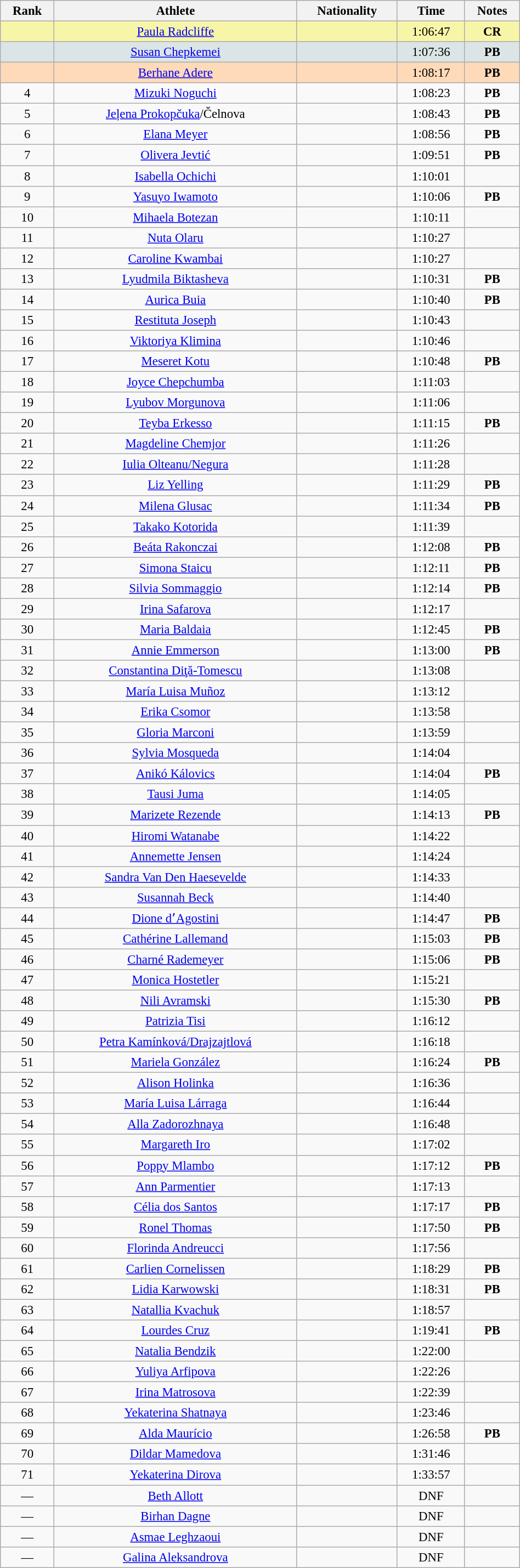<table class="wikitable sortable" style=" text-align:center; font-size:95%;" width="50%">
<tr>
<th>Rank</th>
<th>Athlete</th>
<th>Nationality</th>
<th>Time</th>
<th>Notes</th>
</tr>
<tr bgcolor="#F7F6A8">
<td align=center></td>
<td><a href='#'>Paula Radcliffe</a></td>
<td></td>
<td>1:06:47</td>
<td><strong>CR</strong></td>
</tr>
<tr bgcolor="#DCE5E5">
<td align=center></td>
<td><a href='#'>Susan Chepkemei</a></td>
<td></td>
<td>1:07:36</td>
<td><strong>PB</strong></td>
</tr>
<tr bgcolor="#FFDAB9">
<td align=center></td>
<td><a href='#'>Berhane Adere</a></td>
<td></td>
<td>1:08:17</td>
<td><strong>PB</strong></td>
</tr>
<tr>
<td align=center>4</td>
<td><a href='#'>Mizuki Noguchi</a></td>
<td></td>
<td>1:08:23</td>
<td><strong>PB</strong></td>
</tr>
<tr>
<td align=center>5</td>
<td><a href='#'>Jeļena Prokopčuka</a>/Čelnova</td>
<td></td>
<td>1:08:43</td>
<td><strong>PB</strong></td>
</tr>
<tr>
<td align=center>6</td>
<td><a href='#'>Elana Meyer</a></td>
<td></td>
<td>1:08:56</td>
<td><strong>PB</strong></td>
</tr>
<tr>
<td align=center>7</td>
<td><a href='#'>Olivera Jevtić</a></td>
<td></td>
<td>1:09:51</td>
<td><strong>PB</strong></td>
</tr>
<tr>
<td align=center>8</td>
<td><a href='#'>Isabella Ochichi</a></td>
<td></td>
<td>1:10:01</td>
<td></td>
</tr>
<tr>
<td align=center>9</td>
<td><a href='#'>Yasuyo Iwamoto</a></td>
<td></td>
<td>1:10:06</td>
<td><strong>PB</strong></td>
</tr>
<tr>
<td align=center>10</td>
<td><a href='#'>Mihaela Botezan</a></td>
<td></td>
<td>1:10:11</td>
<td></td>
</tr>
<tr>
<td align=center>11</td>
<td><a href='#'>Nuta Olaru</a></td>
<td></td>
<td>1:10:27</td>
<td></td>
</tr>
<tr>
<td align=center>12</td>
<td><a href='#'>Caroline Kwambai</a></td>
<td></td>
<td>1:10:27</td>
<td></td>
</tr>
<tr>
<td align=center>13</td>
<td><a href='#'>Lyudmila Biktasheva</a></td>
<td></td>
<td>1:10:31</td>
<td><strong>PB</strong></td>
</tr>
<tr>
<td align=center>14</td>
<td><a href='#'>Aurica Buia</a></td>
<td></td>
<td>1:10:40</td>
<td><strong>PB</strong></td>
</tr>
<tr>
<td align=center>15</td>
<td><a href='#'>Restituta Joseph</a></td>
<td></td>
<td>1:10:43</td>
<td></td>
</tr>
<tr>
<td align=center>16</td>
<td><a href='#'>Viktoriya Klimina</a></td>
<td></td>
<td>1:10:46</td>
<td></td>
</tr>
<tr>
<td align=center>17</td>
<td><a href='#'>Meseret Kotu</a></td>
<td></td>
<td>1:10:48</td>
<td><strong>PB</strong></td>
</tr>
<tr>
<td align=center>18</td>
<td><a href='#'>Joyce Chepchumba</a></td>
<td></td>
<td>1:11:03</td>
<td></td>
</tr>
<tr>
<td align=center>19</td>
<td><a href='#'>Lyubov Morgunova</a></td>
<td></td>
<td>1:11:06</td>
<td></td>
</tr>
<tr>
<td align=center>20</td>
<td><a href='#'>Teyba Erkesso</a></td>
<td></td>
<td>1:11:15</td>
<td><strong>PB</strong></td>
</tr>
<tr>
<td align=center>21</td>
<td><a href='#'>Magdeline Chemjor</a></td>
<td></td>
<td>1:11:26</td>
<td></td>
</tr>
<tr>
<td align=center>22</td>
<td><a href='#'>Iulia Olteanu/Negura</a></td>
<td></td>
<td>1:11:28</td>
<td></td>
</tr>
<tr>
<td align=center>23</td>
<td><a href='#'>Liz Yelling</a></td>
<td></td>
<td>1:11:29</td>
<td><strong>PB</strong></td>
</tr>
<tr>
<td align=center>24</td>
<td><a href='#'>Milena Glusac</a></td>
<td></td>
<td>1:11:34</td>
<td><strong>PB</strong></td>
</tr>
<tr>
<td align=center>25</td>
<td><a href='#'>Takako Kotorida</a></td>
<td></td>
<td>1:11:39</td>
<td></td>
</tr>
<tr>
<td align=center>26</td>
<td><a href='#'>Beáta Rakonczai</a></td>
<td></td>
<td>1:12:08</td>
<td><strong>PB</strong></td>
</tr>
<tr>
<td align=center>27</td>
<td><a href='#'>Simona Staicu</a></td>
<td></td>
<td>1:12:11</td>
<td><strong>PB</strong></td>
</tr>
<tr>
<td align=center>28</td>
<td><a href='#'>Silvia Sommaggio</a></td>
<td></td>
<td>1:12:14</td>
<td><strong>PB</strong></td>
</tr>
<tr>
<td align=center>29</td>
<td><a href='#'>Irina Safarova</a></td>
<td></td>
<td>1:12:17</td>
<td></td>
</tr>
<tr>
<td align=center>30</td>
<td><a href='#'>Maria Baldaia</a></td>
<td></td>
<td>1:12:45</td>
<td><strong>PB</strong></td>
</tr>
<tr>
<td align=center>31</td>
<td><a href='#'>Annie Emmerson</a></td>
<td></td>
<td>1:13:00</td>
<td><strong>PB</strong></td>
</tr>
<tr>
<td align=center>32</td>
<td><a href='#'>Constantina Diţă-Tomescu</a></td>
<td></td>
<td>1:13:08</td>
<td></td>
</tr>
<tr>
<td align=center>33</td>
<td><a href='#'>María Luisa Muñoz</a></td>
<td></td>
<td>1:13:12</td>
<td></td>
</tr>
<tr>
<td align=center>34</td>
<td><a href='#'>Erika Csomor</a></td>
<td></td>
<td>1:13:58</td>
<td></td>
</tr>
<tr>
<td align=center>35</td>
<td><a href='#'>Gloria Marconi</a></td>
<td></td>
<td>1:13:59</td>
<td></td>
</tr>
<tr>
<td align=center>36</td>
<td><a href='#'>Sylvia Mosqueda</a></td>
<td></td>
<td>1:14:04</td>
<td></td>
</tr>
<tr>
<td align=center>37</td>
<td><a href='#'>Anikó Kálovics</a></td>
<td></td>
<td>1:14:04</td>
<td><strong>PB</strong></td>
</tr>
<tr>
<td align=center>38</td>
<td><a href='#'>Tausi Juma</a></td>
<td></td>
<td>1:14:05</td>
<td></td>
</tr>
<tr>
<td align=center>39</td>
<td><a href='#'>Marizete Rezende</a></td>
<td></td>
<td>1:14:13</td>
<td><strong>PB</strong></td>
</tr>
<tr>
<td align=center>40</td>
<td><a href='#'>Hiromi Watanabe</a></td>
<td></td>
<td>1:14:22</td>
<td></td>
</tr>
<tr>
<td align=center>41</td>
<td><a href='#'>Annemette Jensen</a></td>
<td></td>
<td>1:14:24</td>
<td></td>
</tr>
<tr>
<td align=center>42</td>
<td><a href='#'>Sandra Van Den Haesevelde</a></td>
<td></td>
<td>1:14:33</td>
<td></td>
</tr>
<tr>
<td align=center>43</td>
<td><a href='#'>Susannah Beck</a></td>
<td></td>
<td>1:14:40</td>
<td></td>
</tr>
<tr>
<td align=center>44</td>
<td><a href='#'>Dione dʼAgostini</a></td>
<td></td>
<td>1:14:47</td>
<td><strong>PB</strong></td>
</tr>
<tr>
<td align=center>45</td>
<td><a href='#'>Cathérine Lallemand</a></td>
<td></td>
<td>1:15:03</td>
<td><strong>PB</strong></td>
</tr>
<tr>
<td align=center>46</td>
<td><a href='#'>Charné Rademeyer</a></td>
<td></td>
<td>1:15:06</td>
<td><strong>PB</strong></td>
</tr>
<tr>
<td align=center>47</td>
<td><a href='#'>Monica Hostetler</a></td>
<td></td>
<td>1:15:21</td>
<td></td>
</tr>
<tr>
<td align=center>48</td>
<td><a href='#'>Nili Avramski</a></td>
<td></td>
<td>1:15:30</td>
<td><strong>PB</strong></td>
</tr>
<tr>
<td align=center>49</td>
<td><a href='#'>Patrizia Tisi</a></td>
<td></td>
<td>1:16:12</td>
<td></td>
</tr>
<tr>
<td align=center>50</td>
<td><a href='#'>Petra Kamínková/Drajzajtlová</a></td>
<td></td>
<td>1:16:18</td>
<td></td>
</tr>
<tr>
<td align=center>51</td>
<td><a href='#'>Mariela González</a></td>
<td></td>
<td>1:16:24</td>
<td><strong>PB</strong></td>
</tr>
<tr>
<td align=center>52</td>
<td><a href='#'>Alison Holinka</a></td>
<td></td>
<td>1:16:36</td>
<td></td>
</tr>
<tr>
<td align=center>53</td>
<td><a href='#'>María Luisa Lárraga</a></td>
<td></td>
<td>1:16:44</td>
<td></td>
</tr>
<tr>
<td align=center>54</td>
<td><a href='#'>Alla Zadorozhnaya</a></td>
<td></td>
<td>1:16:48</td>
<td></td>
</tr>
<tr>
<td align=center>55</td>
<td><a href='#'>Margareth Iro</a></td>
<td></td>
<td>1:17:02</td>
<td></td>
</tr>
<tr>
<td align=center>56</td>
<td><a href='#'>Poppy Mlambo</a></td>
<td></td>
<td>1:17:12</td>
<td><strong>PB</strong></td>
</tr>
<tr>
<td align=center>57</td>
<td><a href='#'>Ann Parmentier</a></td>
<td></td>
<td>1:17:13</td>
<td></td>
</tr>
<tr>
<td align=center>58</td>
<td><a href='#'>Célia dos Santos</a></td>
<td></td>
<td>1:17:17</td>
<td><strong>PB</strong></td>
</tr>
<tr>
<td align=center>59</td>
<td><a href='#'>Ronel Thomas</a></td>
<td></td>
<td>1:17:50</td>
<td><strong>PB</strong></td>
</tr>
<tr>
<td align=center>60</td>
<td><a href='#'>Florinda Andreucci</a></td>
<td></td>
<td>1:17:56</td>
<td></td>
</tr>
<tr>
<td align=center>61</td>
<td><a href='#'>Carlien Cornelissen</a></td>
<td></td>
<td>1:18:29</td>
<td><strong>PB</strong></td>
</tr>
<tr>
<td align=center>62</td>
<td><a href='#'>Lidia Karwowski</a></td>
<td></td>
<td>1:18:31</td>
<td><strong>PB</strong></td>
</tr>
<tr>
<td align=center>63</td>
<td><a href='#'>Natallia Kvachuk</a></td>
<td></td>
<td>1:18:57</td>
<td></td>
</tr>
<tr>
<td align=center>64</td>
<td><a href='#'>Lourdes Cruz</a></td>
<td></td>
<td>1:19:41</td>
<td><strong>PB</strong></td>
</tr>
<tr>
<td align=center>65</td>
<td><a href='#'>Natalia Bendzik</a></td>
<td></td>
<td>1:22:00</td>
<td></td>
</tr>
<tr>
<td align=center>66</td>
<td><a href='#'>Yuliya Arfipova</a></td>
<td></td>
<td>1:22:26</td>
<td></td>
</tr>
<tr>
<td align=center>67</td>
<td><a href='#'>Irina Matrosova</a></td>
<td></td>
<td>1:22:39</td>
<td></td>
</tr>
<tr>
<td align=center>68</td>
<td><a href='#'>Yekaterina Shatnaya</a></td>
<td></td>
<td>1:23:46</td>
<td></td>
</tr>
<tr>
<td align=center>69</td>
<td><a href='#'>Alda Maurício</a></td>
<td></td>
<td>1:26:58</td>
<td><strong>PB</strong></td>
</tr>
<tr>
<td align=center>70</td>
<td><a href='#'>Dildar Mamedova</a></td>
<td></td>
<td>1:31:46</td>
<td></td>
</tr>
<tr>
<td align=center>71</td>
<td><a href='#'>Yekaterina Dirova</a></td>
<td></td>
<td>1:33:57</td>
<td></td>
</tr>
<tr>
<td align=center>—</td>
<td><a href='#'>Beth Allott</a></td>
<td></td>
<td>DNF</td>
<td></td>
</tr>
<tr>
<td align=center>—</td>
<td><a href='#'>Birhan Dagne</a></td>
<td></td>
<td>DNF</td>
<td></td>
</tr>
<tr>
<td align=center>—</td>
<td><a href='#'>Asmae Leghzaoui</a></td>
<td></td>
<td>DNF</td>
<td></td>
</tr>
<tr>
<td align=center>—</td>
<td><a href='#'>Galina Aleksandrova</a></td>
<td></td>
<td>DNF</td>
<td></td>
</tr>
</table>
